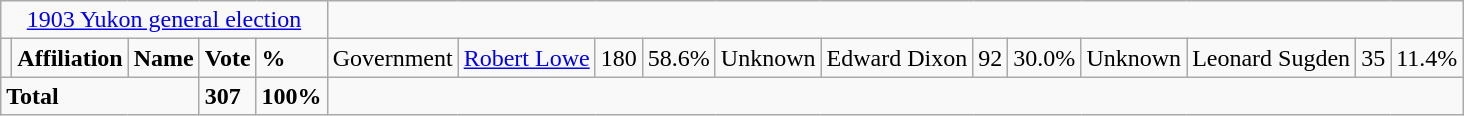<table class="wikitable">
<tr>
<td colspan=5 align=center><a href='#'>1903 Yukon general election</a></td>
</tr>
<tr>
<td></td>
<td><strong>Affiliation</strong></td>
<td><strong>Name </strong></td>
<td><strong>Vote</strong></td>
<td><strong>%</strong><br></td>
<td>Government</td>
<td><a href='#'>Robert Lowe</a></td>
<td>180</td>
<td>58.6%<br></td>
<td>Unknown</td>
<td>Edward Dixon</td>
<td>92</td>
<td>30.0%<br></td>
<td>Unknown</td>
<td>Leonard Sugden</td>
<td>35</td>
<td>11.4%</td>
</tr>
<tr>
<td colspan=3><strong>Total</strong></td>
<td><strong>307</strong></td>
<td><strong>100%</strong></td>
</tr>
</table>
